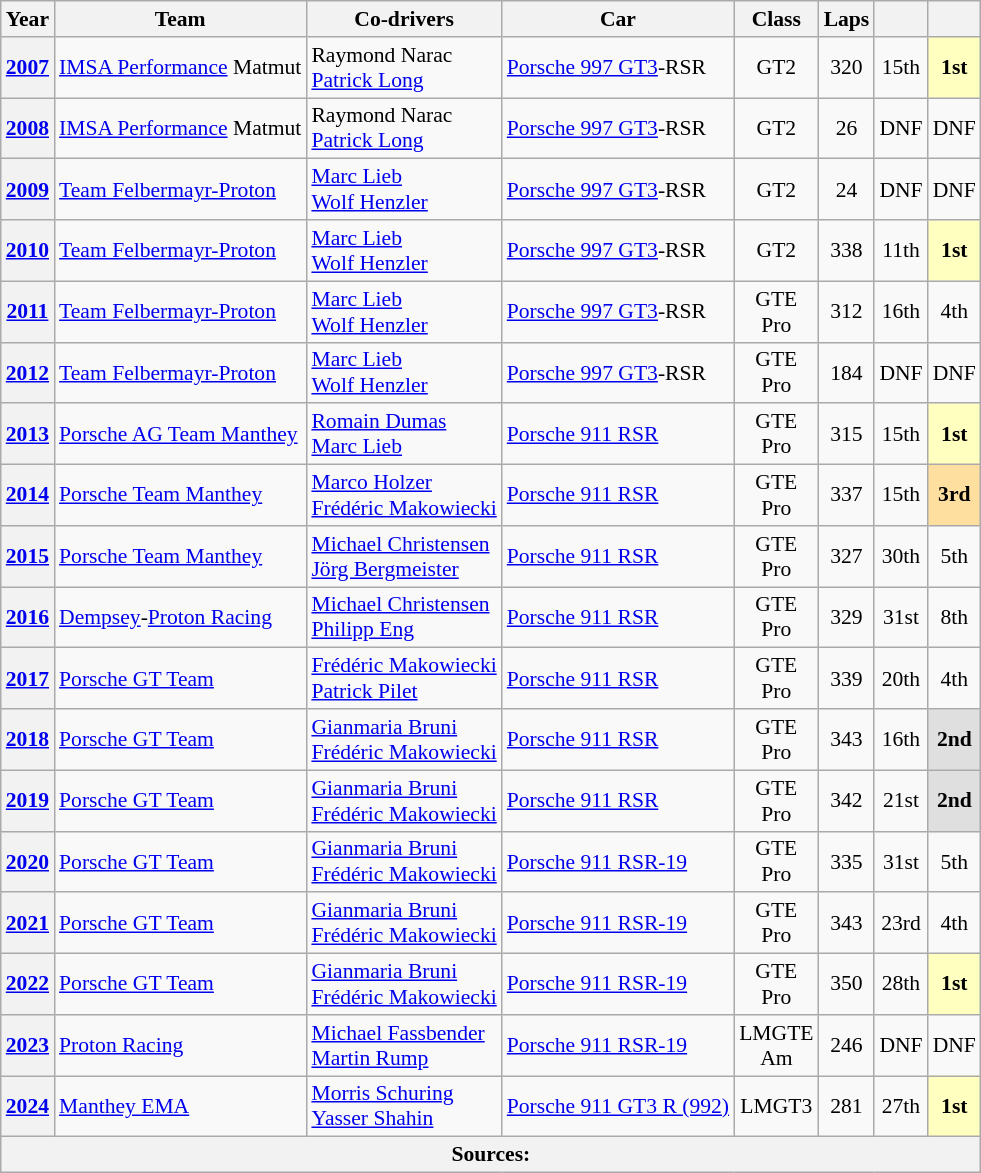<table class="wikitable" style="text-align:center; font-size:90%">
<tr>
<th>Year</th>
<th>Team</th>
<th>Co-drivers</th>
<th>Car</th>
<th>Class</th>
<th>Laps</th>
<th></th>
<th></th>
</tr>
<tr>
<th><a href='#'>2007</a></th>
<td align="left"> <a href='#'>IMSA Performance</a> Matmut</td>
<td align="left"> Raymond Narac<br> <a href='#'>Patrick Long</a></td>
<td align="left"><a href='#'>Porsche 997 GT3</a>-RSR</td>
<td>GT2</td>
<td>320</td>
<td>15th</td>
<td style="background:#FFFFBF;"><strong>1st</strong></td>
</tr>
<tr>
<th><a href='#'>2008</a></th>
<td align="left"> <a href='#'>IMSA Performance</a> Matmut</td>
<td align="left"> Raymond Narac<br> <a href='#'>Patrick Long</a></td>
<td align="left"><a href='#'>Porsche 997 GT3</a>-RSR</td>
<td>GT2</td>
<td>26</td>
<td>DNF</td>
<td>DNF</td>
</tr>
<tr>
<th><a href='#'>2009</a></th>
<td align="left"> <a href='#'>Team Felbermayr-Proton</a></td>
<td align="left"> <a href='#'>Marc Lieb</a><br> <a href='#'>Wolf Henzler</a></td>
<td align="left"><a href='#'>Porsche 997 GT3</a>-RSR</td>
<td>GT2</td>
<td>24</td>
<td>DNF</td>
<td>DNF</td>
</tr>
<tr>
<th><a href='#'>2010</a></th>
<td align="left"> <a href='#'>Team Felbermayr-Proton</a></td>
<td align="left"> <a href='#'>Marc Lieb</a><br> <a href='#'>Wolf Henzler</a></td>
<td align="left"><a href='#'>Porsche 997 GT3</a>-RSR</td>
<td>GT2</td>
<td>338</td>
<td>11th</td>
<td style="background:#FFFFBF;"><strong>1st</strong></td>
</tr>
<tr>
<th><a href='#'>2011</a></th>
<td align="left"> <a href='#'>Team Felbermayr-Proton</a></td>
<td align="left"> <a href='#'>Marc Lieb</a><br> <a href='#'>Wolf Henzler</a></td>
<td align="left"><a href='#'>Porsche 997 GT3</a>-RSR</td>
<td>GTE<br>Pro</td>
<td>312</td>
<td>16th</td>
<td>4th</td>
</tr>
<tr>
<th><a href='#'>2012</a></th>
<td align="left"> <a href='#'>Team Felbermayr-Proton</a></td>
<td align="left"> <a href='#'>Marc Lieb</a><br> <a href='#'>Wolf Henzler</a></td>
<td align="left"><a href='#'>Porsche 997 GT3</a>-RSR</td>
<td>GTE<br>Pro</td>
<td>184</td>
<td>DNF</td>
<td>DNF</td>
</tr>
<tr>
<th><a href='#'>2013</a></th>
<td align="left"> <a href='#'>Porsche AG Team Manthey</a></td>
<td align="left"> <a href='#'>Romain Dumas</a><br> <a href='#'>Marc Lieb</a></td>
<td align=left><a href='#'>Porsche 911 RSR</a></td>
<td>GTE<br>Pro</td>
<td>315</td>
<td>15th</td>
<td style="background:#FFFFBF;"><strong>1st</strong></td>
</tr>
<tr>
<th><a href='#'>2014</a></th>
<td align="left"> <a href='#'>Porsche Team Manthey</a></td>
<td align="left"> <a href='#'>Marco Holzer</a><br> <a href='#'>Frédéric Makowiecki</a></td>
<td align="left"><a href='#'>Porsche 911 RSR</a></td>
<td>GTE<br>Pro</td>
<td>337</td>
<td>15th</td>
<td style="background:#FFDF9F;"><strong>3rd</strong></td>
</tr>
<tr>
<th><a href='#'>2015</a></th>
<td align="left"> <a href='#'>Porsche Team Manthey</a></td>
<td align="left"> <a href='#'>Michael Christensen</a><br> <a href='#'>Jörg Bergmeister</a></td>
<td align="left"><a href='#'>Porsche 911 RSR</a></td>
<td>GTE<br>Pro</td>
<td>327</td>
<td>30th</td>
<td>5th</td>
</tr>
<tr>
<th><a href='#'>2016</a></th>
<td align="left"> <a href='#'>Dempsey</a>-<a href='#'>Proton Racing</a></td>
<td align="left"> <a href='#'>Michael Christensen</a><br> <a href='#'>Philipp Eng</a></td>
<td align="left"><a href='#'>Porsche 911 RSR</a></td>
<td>GTE<br>Pro</td>
<td>329</td>
<td>31st</td>
<td>8th</td>
</tr>
<tr>
<th><a href='#'>2017</a></th>
<td align="left"> <a href='#'>Porsche GT Team</a></td>
<td align="left"> <a href='#'>Frédéric Makowiecki</a><br> <a href='#'>Patrick Pilet</a></td>
<td align="left"><a href='#'>Porsche 911 RSR</a></td>
<td>GTE<br>Pro</td>
<td>339</td>
<td>20th</td>
<td>4th</td>
</tr>
<tr>
<th><a href='#'>2018</a></th>
<td align="left"> <a href='#'>Porsche GT Team</a></td>
<td align="left"> <a href='#'>Gianmaria Bruni</a><br> <a href='#'>Frédéric Makowiecki</a></td>
<td align="left"><a href='#'>Porsche 911 RSR</a></td>
<td>GTE<br>Pro</td>
<td>343</td>
<td>16th</td>
<td style="background:#DFDFDF;"><strong>2nd</strong></td>
</tr>
<tr>
<th><a href='#'>2019</a></th>
<td align="left"> <a href='#'>Porsche GT Team</a></td>
<td align="left"> <a href='#'>Gianmaria Bruni</a><br> <a href='#'>Frédéric Makowiecki</a></td>
<td align="left"><a href='#'>Porsche 911 RSR</a></td>
<td>GTE<br>Pro</td>
<td>342</td>
<td>21st</td>
<td style="background:#DFDFDF;"><strong>2nd</strong></td>
</tr>
<tr>
<th><a href='#'>2020</a></th>
<td align="left"> <a href='#'>Porsche GT Team</a></td>
<td align="left"> <a href='#'>Gianmaria Bruni</a><br> <a href='#'>Frédéric Makowiecki</a></td>
<td align="left"><a href='#'>Porsche 911 RSR-19</a></td>
<td>GTE<br>Pro</td>
<td>335</td>
<td>31st</td>
<td>5th</td>
</tr>
<tr>
<th><a href='#'>2021</a></th>
<td align="left"> <a href='#'>Porsche GT Team</a></td>
<td align="left"> <a href='#'>Gianmaria Bruni</a><br> <a href='#'>Frédéric Makowiecki</a></td>
<td align="left"><a href='#'>Porsche 911 RSR-19</a></td>
<td>GTE<br>Pro</td>
<td>343</td>
<td>23rd</td>
<td>4th</td>
</tr>
<tr>
<th><a href='#'>2022</a></th>
<td align="left"> <a href='#'>Porsche GT Team</a></td>
<td align="left"> <a href='#'>Gianmaria Bruni</a><br> <a href='#'>Frédéric Makowiecki</a></td>
<td align="left"><a href='#'>Porsche 911 RSR-19</a></td>
<td>GTE<br>Pro</td>
<td>350</td>
<td>28th</td>
<td style="background:#FFFFBF;"><strong>1st</strong></td>
</tr>
<tr>
<th><a href='#'>2023</a></th>
<td align="left"> <a href='#'>Proton Racing</a></td>
<td align="left"> <a href='#'>Michael Fassbender</a><br> <a href='#'>Martin Rump</a></td>
<td align="left"><a href='#'>Porsche 911 RSR-19</a></td>
<td>LMGTE<br>Am</td>
<td>246</td>
<td>DNF</td>
<td>DNF</td>
</tr>
<tr>
<th><a href='#'>2024</a></th>
<td align="left"> <a href='#'>Manthey EMA</a></td>
<td align="left"> <a href='#'>Morris Schuring</a><br> <a href='#'>Yasser Shahin</a></td>
<td align="left"><a href='#'>Porsche 911 GT3 R (992)</a></td>
<td>LMGT3</td>
<td>281</td>
<td>27th</td>
<td style="background:#FFFFBF;"><strong>1st</strong></td>
</tr>
<tr>
<th colspan="8">Sources:</th>
</tr>
</table>
